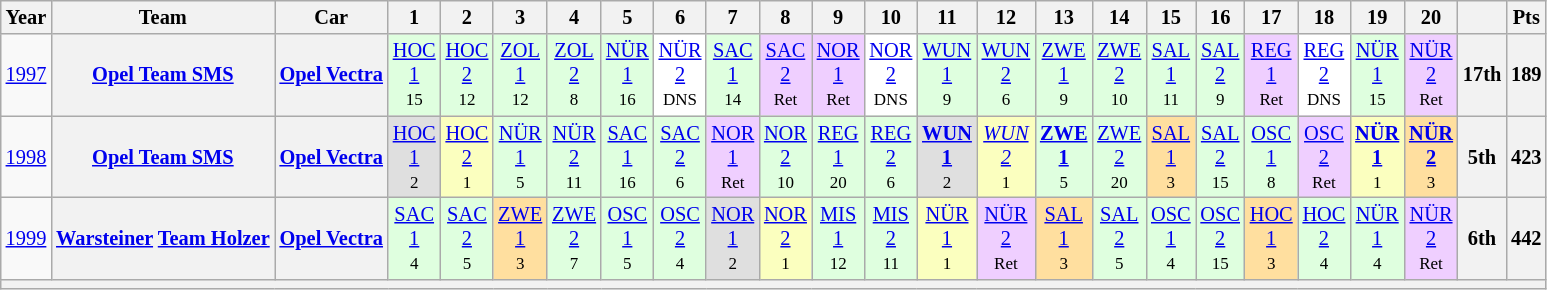<table class="wikitable" style="text-align:center; font-size:85%">
<tr>
<th>Year</th>
<th>Team</th>
<th>Car</th>
<th>1</th>
<th>2</th>
<th>3</th>
<th>4</th>
<th>5</th>
<th>6</th>
<th>7</th>
<th>8</th>
<th>9</th>
<th>10</th>
<th>11</th>
<th>12</th>
<th>13</th>
<th>14</th>
<th>15</th>
<th>16</th>
<th>17</th>
<th>18</th>
<th>19</th>
<th>20</th>
<th></th>
<th>Pts</th>
</tr>
<tr>
<td><a href='#'>1997</a></td>
<th><a href='#'>Opel Team SMS</a></th>
<th><a href='#'>Opel Vectra</a></th>
<td style="background:#DFFFDF;"><a href='#'>HOC<br>1</a><br><small>15</small></td>
<td style="background:#DFFFDF;"><a href='#'>HOC<br>2</a><br><small>12</small></td>
<td style="background:#DFFFDF;"><a href='#'>ZOL<br>1</a><br><small>12</small></td>
<td style="background:#DFFFDF;"><a href='#'>ZOL<br>2</a><br><small>8</small></td>
<td style="background:#DFFFDF;"><a href='#'>NÜR<br>1</a><br><small>16</small></td>
<td style="background:#FFFFFF;"><a href='#'>NÜR<br>2</a><br><small>DNS</small></td>
<td style="background:#DFFFDF;"><a href='#'>SAC<br>1</a><br><small>14</small></td>
<td style="background:#EFCFFF;"><a href='#'>SAC<br>2</a><br><small>Ret</small></td>
<td style="background:#EFCFFF;"><a href='#'>NOR<br>1</a><br><small>Ret</small></td>
<td style="background:#FFFFFF;"><a href='#'>NOR<br>2</a><br><small>DNS</small></td>
<td style="background:#DFFFDF;"><a href='#'>WUN<br>1</a><br><small>9</small></td>
<td style="background:#DFFFDF;"><a href='#'>WUN<br>2</a><br><small>6</small></td>
<td style="background:#DFFFDF;"><a href='#'>ZWE<br>1</a><br><small>9</small></td>
<td style="background:#DFFFDF;"><a href='#'>ZWE<br>2</a><br><small>10</small></td>
<td style="background:#DFFFDF;"><a href='#'>SAL<br>1</a><br><small>11</small></td>
<td style="background:#DFFFDF;"><a href='#'>SAL<br>2</a><br><small>9</small></td>
<td style="background:#EFCFFF;"><a href='#'>REG<br>1</a><br><small>Ret</small></td>
<td style="background:#FFFFFF;"><a href='#'>REG<br>2</a><br><small>DNS</small></td>
<td style="background:#DFFFDF;"><a href='#'>NÜR<br>1</a><br><small>15</small></td>
<td style="background:#EFCFFF;"><a href='#'>NÜR<br>2</a><br><small>Ret</small></td>
<th>17th</th>
<th>189</th>
</tr>
<tr>
<td><a href='#'>1998</a></td>
<th><a href='#'>Opel Team SMS</a></th>
<th><a href='#'>Opel Vectra</a></th>
<td style="background:#DFDFDF;"><a href='#'>HOC<br>1</a><br><small>2</small></td>
<td style="background:#FBFFBF;"><a href='#'>HOC<br>2</a><br><small>1</small></td>
<td style="background:#DFFFDF;"><a href='#'>NÜR<br>1</a><br><small>5</small></td>
<td style="background:#DFFFDF;"><a href='#'>NÜR<br>2</a><br><small>11</small></td>
<td style="background:#DFFFDF;"><a href='#'>SAC<br>1</a><br><small>16</small></td>
<td style="background:#DFFFDF;"><a href='#'>SAC<br>2</a><br><small>6</small></td>
<td style="background:#EFCFFF;"><a href='#'>NOR<br>1</a><br><small>Ret</small></td>
<td style="background:#DFFFDF;"><a href='#'>NOR<br>2</a><br><small>10</small></td>
<td style="background:#DFFFDF;"><a href='#'>REG<br>1</a><br><small>20</small></td>
<td style="background:#DFFFDF;"><a href='#'>REG<br>2</a><br><small>6</small></td>
<td style="background:#DFDFDF;"><strong><a href='#'>WUN<br>1</a></strong><br><small>2</small></td>
<td style="background:#FBFFBF;"><em><a href='#'>WUN<br>2</a></em><br><small>1</small></td>
<td style="background:#DFFFDF;"><strong><a href='#'>ZWE<br>1</a></strong><br><small>5</small></td>
<td style="background:#DFFFDF;"><a href='#'>ZWE<br>2</a><br><small>20</small></td>
<td style="background:#FFDF9F;"><a href='#'>SAL<br>1</a><br><small>3</small></td>
<td style="background:#DFFFDF;"><a href='#'>SAL<br>2</a><br><small>15</small></td>
<td style="background:#DFFFDF;"><a href='#'>OSC<br>1</a><br><small>8</small></td>
<td style="background:#EFCFFF;"><a href='#'>OSC<br>2</a><br><small>Ret</small></td>
<td style="background:#FBFFBF;"><strong><a href='#'>NÜR<br>1</a></strong><br><small>1</small></td>
<td style="background:#FFDF9F;"><strong><a href='#'>NÜR<br>2</a></strong><br><small>3</small></td>
<th>5th</th>
<th>423</th>
</tr>
<tr>
<td><a href='#'>1999</a></td>
<th><a href='#'>Warsteiner</a> <a href='#'>Team Holzer</a></th>
<th><a href='#'>Opel Vectra</a></th>
<td style="background:#DFFFDF;"><a href='#'>SAC<br>1</a><br><small>4</small></td>
<td style="background:#DFFFDF;"><a href='#'>SAC<br>2</a><br><small>5</small></td>
<td style="background:#FFDF9F;"><a href='#'>ZWE<br>1</a><br><small>3</small></td>
<td style="background:#DFFFDF;"><a href='#'>ZWE<br>2</a><br><small>7</small></td>
<td style="background:#DFFFDF;"><a href='#'>OSC<br>1</a><br><small>5</small></td>
<td style="background:#DFFFDF;"><a href='#'>OSC<br>2</a><br><small>4</small></td>
<td style="background:#DFDFDF;"><a href='#'>NOR<br>1</a><br><small>2</small></td>
<td style="background:#FBFFBF;"><a href='#'>NOR<br>2</a><br><small>1</small></td>
<td style="background:#DFFFDF;"><a href='#'>MIS<br>1</a><br><small>12</small></td>
<td style="background:#DFFFDF;"><a href='#'>MIS<br>2</a><br><small>11</small></td>
<td style="background:#FBFFBF;"><a href='#'>NÜR<br>1</a><br><small>1</small></td>
<td style="background:#EFCFFF;"><a href='#'>NÜR<br>2</a><br><small>Ret</small></td>
<td style="background:#FFDF9F;"><a href='#'>SAL<br>1</a><br><small>3</small></td>
<td style="background:#DFFFDF;"><a href='#'>SAL<br>2</a><br><small>5</small></td>
<td style="background:#DFFFDF;"><a href='#'>OSC<br>1</a><br><small>4</small></td>
<td style="background:#DFFFDF;"><a href='#'>OSC<br>2</a><br><small>15</small></td>
<td style="background:#FFDF9F;"><a href='#'>HOC<br>1</a><br><small>3</small></td>
<td style="background:#DFFFDF;"><a href='#'>HOC<br>2</a><br><small>4</small></td>
<td style="background:#DFFFDF;"><a href='#'>NÜR<br>1</a><br><small>4</small></td>
<td style="background:#EFCFFF;"><a href='#'>NÜR<br>2</a><br><small>Ret</small></td>
<th>6th</th>
<th>442</th>
</tr>
<tr>
<th colspan="25"></th>
</tr>
</table>
